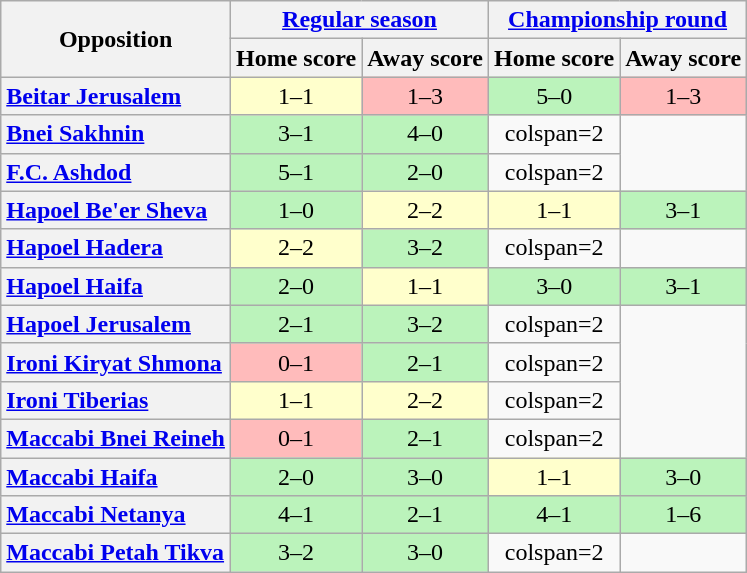<table class="wikitable" style="text-align: center;">
<tr>
<th rowspan=2>Opposition</th>
<th colspan=2><a href='#'>Regular season</a></th>
<th colspan=2><a href='#'>Championship round</a></th>
</tr>
<tr>
<th>Home score</th>
<th>Away score</th>
<th>Home score</th>
<th>Away score</th>
</tr>
<tr>
<th style="text-align:left"><a href='#'>Beitar Jerusalem</a></th>
<td bgcolor=#FFFFCC>1–1</td>
<td bgcolor=#FFBBBB>1–3</td>
<td bgcolor=#BBF3BB>5–0</td>
<td bgcolor=#FFBBBB>1–3</td>
</tr>
<tr>
<th style="text-align:left"><a href='#'>Bnei Sakhnin</a></th>
<td bgcolor=#BBF3BB>3–1</td>
<td bgcolor=#BBF3BB>4–0</td>
<td>colspan=2 </td>
</tr>
<tr>
<th style="text-align:left"><a href='#'>F.C. Ashdod</a></th>
<td bgcolor=#BBF3BB>5–1</td>
<td bgcolor=#BBF3BB>2–0</td>
<td>colspan=2 </td>
</tr>
<tr>
<th style="text-align:left"><a href='#'>Hapoel Be'er Sheva</a></th>
<td bgcolor=#BBF3BB>1–0</td>
<td bgcolor=#FFFFCC>2–2</td>
<td bgcolor=#FFFFCC>1–1</td>
<td bgcolor=#BBF3BB>3–1</td>
</tr>
<tr>
<th style="text-align:left"><a href='#'>Hapoel Hadera</a></th>
<td bgcolor=#FFFFCC>2–2</td>
<td bgcolor=#BBF3BB>3–2</td>
<td>colspan=2 </td>
</tr>
<tr>
<th style="text-align:left"><a href='#'>Hapoel Haifa</a></th>
<td bgcolor=#BBF3BB>2–0</td>
<td bgcolor=#FFFFCC>1–1</td>
<td bgcolor=#BBF3BB>3–0</td>
<td bgcolor=#BBF3BB>3–1</td>
</tr>
<tr>
<th style="text-align:left"><a href='#'>Hapoel Jerusalem</a></th>
<td bgcolor=#BBF3BB>2–1</td>
<td bgcolor=#BBF3BB>3–2</td>
<td>colspan=2 </td>
</tr>
<tr>
<th style="text-align:left"><a href='#'>Ironi Kiryat Shmona</a></th>
<td bgcolor=#FFBBBB>0–1</td>
<td bgcolor=#BBF3BB>2–1</td>
<td>colspan=2 </td>
</tr>
<tr>
<th style="text-align:left"><a href='#'>Ironi Tiberias</a></th>
<td bgcolor=#FFFFCC>1–1</td>
<td bgcolor=#FFFFCC>2–2</td>
<td>colspan=2 </td>
</tr>
<tr>
<th style="text-align:left"><a href='#'>Maccabi Bnei Reineh</a></th>
<td bgcolor=#FFBBBB>0–1</td>
<td bgcolor=#BBF3BB>2–1</td>
<td>colspan=2 </td>
</tr>
<tr>
<th style="text-align:left"><a href='#'>Maccabi Haifa</a></th>
<td bgcolor=#BBF3BB>2–0</td>
<td bgcolor=#BBF3BB>3–0</td>
<td bgcolor=#FFFFCC>1–1</td>
<td bgcolor=#BBF3BB>3–0</td>
</tr>
<tr>
<th style="text-align:left"><a href='#'>Maccabi Netanya</a></th>
<td bgcolor=#BBF3BB>4–1</td>
<td bgcolor=#BBF3BB>2–1</td>
<td bgcolor=#BBF3BB>4–1</td>
<td bgcolor=#BBF3BB>1–6</td>
</tr>
<tr>
<th style="text-align:left"><a href='#'>Maccabi Petah Tikva</a></th>
<td bgcolor=#BBF3BB>3–2</td>
<td bgcolor=#BBF3BB>3–0</td>
<td>colspan=2 </td>
</tr>
</table>
